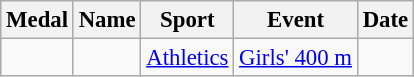<table class="wikitable sortable" style="font-size: 95%;">
<tr>
<th>Medal</th>
<th>Name</th>
<th>Sport</th>
<th>Event</th>
<th>Date</th>
</tr>
<tr>
<td></td>
<td></td>
<td><a href='#'>Athletics</a></td>
<td><a href='#'>Girls' 400 m</a></td>
<td></td>
</tr>
</table>
